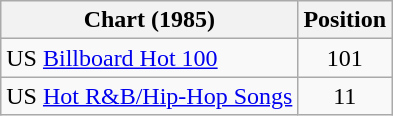<table class="wikitable sortable" style="text-align:center;">
<tr>
<th>Chart (1985)</th>
<th>Position</th>
</tr>
<tr>
<td align="left">US <a href='#'>Billboard Hot 100</a></td>
<td>101</td>
</tr>
<tr>
<td align="left">US <a href='#'>Hot R&B/Hip-Hop Songs</a></td>
<td>11</td>
</tr>
</table>
